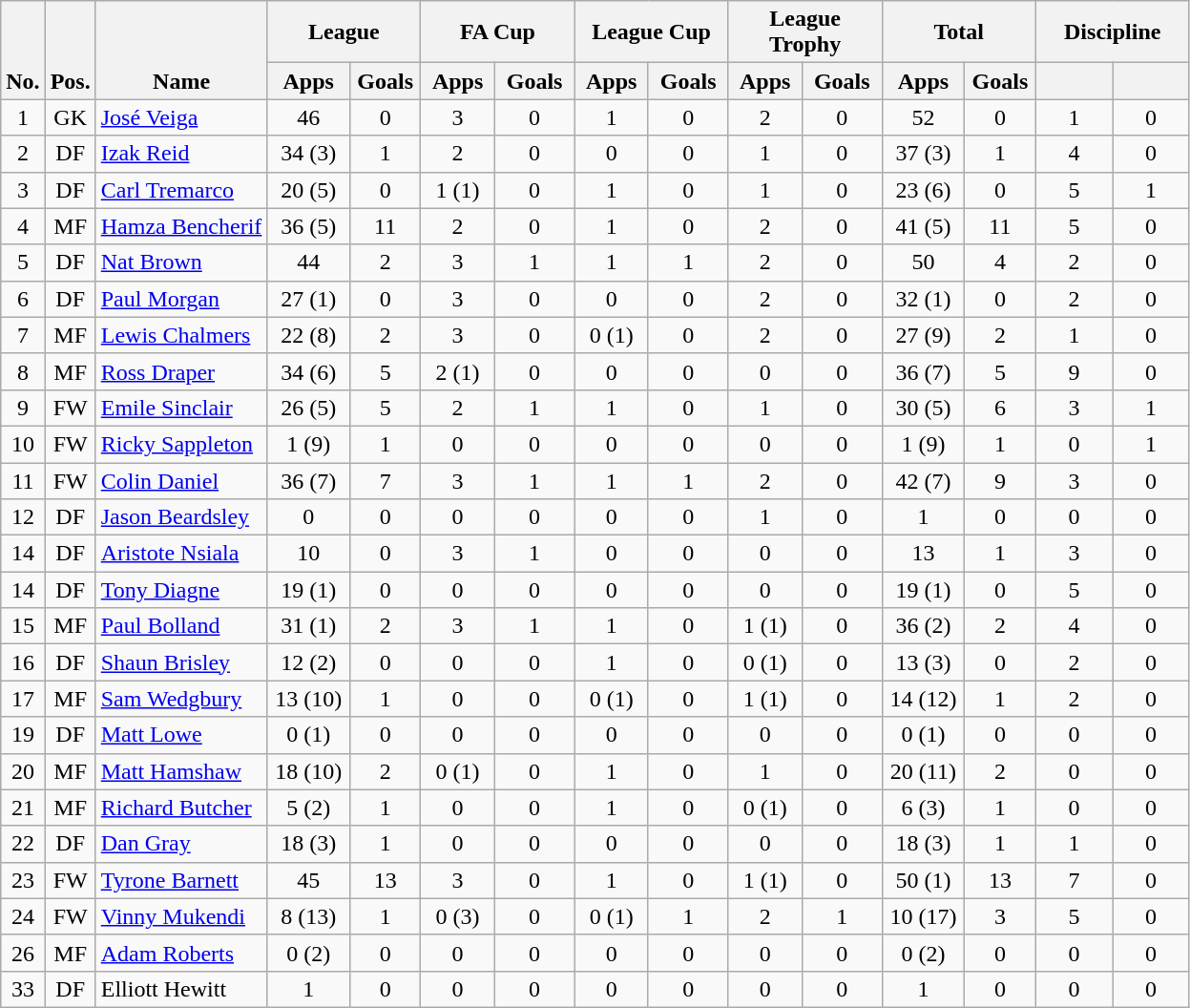<table class="wikitable" style="text-align:center">
<tr>
<th rowspan="2" valign="bottom">No.</th>
<th rowspan="2" valign="bottom">Pos.</th>
<th rowspan="2" valign="bottom">Name</th>
<th colspan="2" width="100">League</th>
<th colspan="2" width="100">FA Cup</th>
<th colspan="2" width="100">League Cup</th>
<th colspan="2" width="100">League Trophy</th>
<th colspan="2" width="100">Total</th>
<th colspan="2" width="100">Discipline</th>
</tr>
<tr>
<th>Apps</th>
<th>Goals</th>
<th>Apps</th>
<th>Goals</th>
<th>Apps</th>
<th>Goals</th>
<th>Apps</th>
<th>Goals</th>
<th>Apps</th>
<th>Goals</th>
<th></th>
<th></th>
</tr>
<tr>
<td>1</td>
<td>GK</td>
<td align="left"> <a href='#'>José Veiga</a></td>
<td>46</td>
<td>0</td>
<td>3</td>
<td>0</td>
<td>1</td>
<td>0</td>
<td>2</td>
<td>0</td>
<td>52</td>
<td>0</td>
<td>1</td>
<td>0</td>
</tr>
<tr>
<td>2</td>
<td>DF</td>
<td align="left"> <a href='#'>Izak Reid</a></td>
<td>34 (3)</td>
<td>1</td>
<td>2</td>
<td>0</td>
<td>0</td>
<td>0</td>
<td>1</td>
<td>0</td>
<td>37 (3)</td>
<td>1</td>
<td>4</td>
<td>0</td>
</tr>
<tr>
<td>3</td>
<td>DF</td>
<td align="left"> <a href='#'>Carl Tremarco</a></td>
<td>20 (5)</td>
<td>0</td>
<td>1 (1)</td>
<td>0</td>
<td>1</td>
<td>0</td>
<td>1</td>
<td>0</td>
<td>23 (6)</td>
<td>0</td>
<td>5</td>
<td>1</td>
</tr>
<tr>
<td>4</td>
<td>MF</td>
<td align="left"> <a href='#'>Hamza Bencherif</a></td>
<td>36 (5)</td>
<td>11</td>
<td>2</td>
<td>0</td>
<td>1</td>
<td>0</td>
<td>2</td>
<td>0</td>
<td>41 (5)</td>
<td>11</td>
<td>5</td>
<td>0</td>
</tr>
<tr>
<td>5</td>
<td>DF</td>
<td align="left"> <a href='#'>Nat Brown</a></td>
<td>44</td>
<td>2</td>
<td>3</td>
<td>1</td>
<td>1</td>
<td>1</td>
<td>2</td>
<td>0</td>
<td>50</td>
<td>4</td>
<td>2</td>
<td>0</td>
</tr>
<tr>
<td>6</td>
<td>DF</td>
<td align="left"> <a href='#'>Paul Morgan</a></td>
<td>27 (1)</td>
<td>0</td>
<td>3</td>
<td>0</td>
<td>0</td>
<td>0</td>
<td>2</td>
<td>0</td>
<td>32 (1)</td>
<td>0</td>
<td>2</td>
<td>0</td>
</tr>
<tr>
<td>7</td>
<td>MF</td>
<td align="left"> <a href='#'>Lewis Chalmers</a></td>
<td>22 (8)</td>
<td>2</td>
<td>3</td>
<td>0</td>
<td>0 (1)</td>
<td>0</td>
<td>2</td>
<td>0</td>
<td>27 (9)</td>
<td>2</td>
<td>1</td>
<td>0</td>
</tr>
<tr>
<td>8</td>
<td>MF</td>
<td align="left"> <a href='#'>Ross Draper</a></td>
<td>34 (6)</td>
<td>5</td>
<td>2 (1)</td>
<td>0</td>
<td>0</td>
<td>0</td>
<td>0</td>
<td>0</td>
<td>36 (7)</td>
<td>5</td>
<td>9</td>
<td>0</td>
</tr>
<tr>
<td>9</td>
<td>FW</td>
<td align="left"> <a href='#'>Emile Sinclair</a></td>
<td>26 (5)</td>
<td>5</td>
<td>2</td>
<td>1</td>
<td>1</td>
<td>0</td>
<td>1</td>
<td>0</td>
<td>30 (5)</td>
<td>6</td>
<td>3</td>
<td>1</td>
</tr>
<tr>
<td>10</td>
<td>FW</td>
<td align="left"> <a href='#'>Ricky Sappleton</a></td>
<td>1 (9)</td>
<td>1</td>
<td>0</td>
<td>0</td>
<td>0</td>
<td>0</td>
<td>0</td>
<td>0</td>
<td>1 (9)</td>
<td>1</td>
<td>0</td>
<td>1</td>
</tr>
<tr>
<td>11</td>
<td>FW</td>
<td align="left"> <a href='#'>Colin Daniel</a></td>
<td>36 (7)</td>
<td>7</td>
<td>3</td>
<td>1</td>
<td>1</td>
<td>1</td>
<td>2</td>
<td>0</td>
<td>42 (7)</td>
<td>9</td>
<td>3</td>
<td>0</td>
</tr>
<tr>
<td>12</td>
<td>DF</td>
<td align="left"> <a href='#'>Jason Beardsley</a></td>
<td>0</td>
<td>0</td>
<td>0</td>
<td>0</td>
<td>0</td>
<td>0</td>
<td>1</td>
<td>0</td>
<td>1</td>
<td>0</td>
<td>0</td>
<td>0</td>
</tr>
<tr>
<td>14</td>
<td>DF</td>
<td align="left"> <a href='#'>Aristote Nsiala</a></td>
<td>10</td>
<td>0</td>
<td>3</td>
<td>1</td>
<td>0</td>
<td>0</td>
<td>0</td>
<td>0</td>
<td>13</td>
<td>1</td>
<td>3</td>
<td>0</td>
</tr>
<tr>
<td>14</td>
<td>DF</td>
<td align="left"> <a href='#'>Tony Diagne</a></td>
<td>19 (1)</td>
<td>0</td>
<td>0</td>
<td>0</td>
<td>0</td>
<td>0</td>
<td>0</td>
<td>0</td>
<td>19 (1)</td>
<td>0</td>
<td>5</td>
<td>0</td>
</tr>
<tr>
<td>15</td>
<td>MF</td>
<td align="left"> <a href='#'>Paul Bolland</a></td>
<td>31 (1)</td>
<td>2</td>
<td>3</td>
<td>1</td>
<td>1</td>
<td>0</td>
<td>1 (1)</td>
<td>0</td>
<td>36 (2)</td>
<td>2</td>
<td>4</td>
<td>0</td>
</tr>
<tr>
<td>16</td>
<td>DF</td>
<td align="left"> <a href='#'>Shaun Brisley</a></td>
<td>12 (2)</td>
<td>0</td>
<td>0</td>
<td>0</td>
<td>1</td>
<td>0</td>
<td>0 (1)</td>
<td>0</td>
<td>13 (3)</td>
<td>0</td>
<td>2</td>
<td>0</td>
</tr>
<tr>
<td>17</td>
<td>MF</td>
<td align="left"> <a href='#'>Sam Wedgbury</a></td>
<td>13 (10)</td>
<td>1</td>
<td>0</td>
<td>0</td>
<td>0 (1)</td>
<td>0</td>
<td>1 (1)</td>
<td>0</td>
<td>14 (12)</td>
<td>1</td>
<td>2</td>
<td>0</td>
</tr>
<tr>
<td>19</td>
<td>DF</td>
<td align="left"> <a href='#'>Matt Lowe</a></td>
<td>0 (1)</td>
<td>0</td>
<td>0</td>
<td>0</td>
<td>0</td>
<td>0</td>
<td>0</td>
<td>0</td>
<td>0 (1)</td>
<td>0</td>
<td>0</td>
<td>0</td>
</tr>
<tr>
<td>20</td>
<td>MF</td>
<td align="left"> <a href='#'>Matt Hamshaw</a></td>
<td>18 (10)</td>
<td>2</td>
<td>0 (1)</td>
<td>0</td>
<td>1</td>
<td>0</td>
<td>1</td>
<td>0</td>
<td>20 (11)</td>
<td>2</td>
<td>0</td>
<td>0</td>
</tr>
<tr>
<td>21</td>
<td>MF</td>
<td align="left"> <a href='#'>Richard Butcher</a></td>
<td>5 (2)</td>
<td>1</td>
<td>0</td>
<td>0</td>
<td>1</td>
<td>0</td>
<td>0 (1)</td>
<td>0</td>
<td>6 (3)</td>
<td>1</td>
<td>0</td>
<td>0</td>
</tr>
<tr>
<td>22</td>
<td>DF</td>
<td align="left"> <a href='#'>Dan Gray</a></td>
<td>18 (3)</td>
<td>1</td>
<td>0</td>
<td>0</td>
<td>0</td>
<td>0</td>
<td>0</td>
<td>0</td>
<td>18 (3)</td>
<td>1</td>
<td>1</td>
<td>0</td>
</tr>
<tr>
<td>23</td>
<td>FW</td>
<td align="left"> <a href='#'>Tyrone Barnett</a></td>
<td>45</td>
<td>13</td>
<td>3</td>
<td>0</td>
<td>1</td>
<td>0</td>
<td>1 (1)</td>
<td>0</td>
<td>50 (1)</td>
<td>13</td>
<td>7</td>
<td>0</td>
</tr>
<tr>
<td>24</td>
<td>FW</td>
<td align="left"> <a href='#'>Vinny Mukendi</a></td>
<td>8 (13)</td>
<td>1</td>
<td>0 (3)</td>
<td>0</td>
<td>0 (1)</td>
<td>1</td>
<td>2</td>
<td>1</td>
<td>10 (17)</td>
<td>3</td>
<td>5</td>
<td>0</td>
</tr>
<tr>
<td>26</td>
<td>MF</td>
<td align="left"> <a href='#'>Adam Roberts</a></td>
<td>0 (2)</td>
<td>0</td>
<td>0</td>
<td>0</td>
<td>0</td>
<td>0</td>
<td>0</td>
<td>0</td>
<td>0 (2)</td>
<td>0</td>
<td>0</td>
<td>0</td>
</tr>
<tr>
<td>33</td>
<td>DF</td>
<td align="left"> Elliott Hewitt</td>
<td>1</td>
<td>0</td>
<td>0</td>
<td>0</td>
<td>0</td>
<td>0</td>
<td>0</td>
<td>0</td>
<td>1</td>
<td>0</td>
<td>0</td>
<td>0</td>
</tr>
</table>
